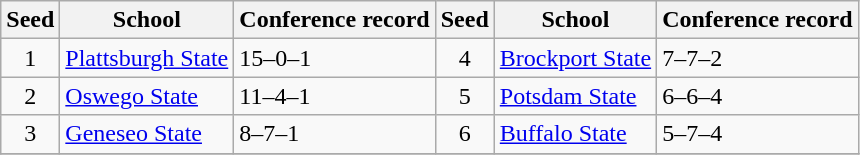<table class="wikitable">
<tr>
<th>Seed</th>
<th>School</th>
<th>Conference record</th>
<th>Seed</th>
<th>School</th>
<th>Conference record</th>
</tr>
<tr>
<td align=center>1</td>
<td><a href='#'>Plattsburgh State</a></td>
<td>15–0–1</td>
<td align=center>4</td>
<td><a href='#'>Brockport State</a></td>
<td>7–7–2</td>
</tr>
<tr>
<td align=center>2</td>
<td><a href='#'>Oswego State</a></td>
<td>11–4–1</td>
<td align=center>5</td>
<td><a href='#'>Potsdam State</a></td>
<td>6–6–4</td>
</tr>
<tr>
<td align=center>3</td>
<td><a href='#'>Geneseo State</a></td>
<td>8–7–1</td>
<td align=center>6</td>
<td><a href='#'>Buffalo State</a></td>
<td>5–7–4</td>
</tr>
<tr>
</tr>
</table>
